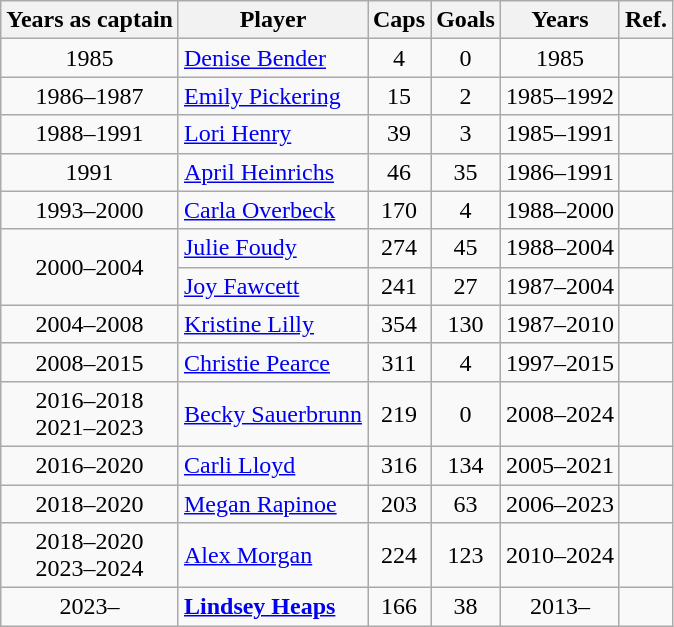<table class="wikitable sortable" style=text-align:center;">
<tr>
<th>Years as captain</th>
<th>Player</th>
<th>Caps</th>
<th>Goals</th>
<th>Years</th>
<th class="unsortable">Ref.</th>
</tr>
<tr>
<td>1985</td>
<td align=left><a href='#'>Denise Bender</a></td>
<td>4</td>
<td>0</td>
<td>1985</td>
<td></td>
</tr>
<tr>
<td>1986–1987</td>
<td align=left><a href='#'>Emily Pickering</a></td>
<td>15</td>
<td>2</td>
<td>1985–1992</td>
<td></td>
</tr>
<tr>
<td>1988–1991</td>
<td align=left><a href='#'>Lori Henry</a></td>
<td>39</td>
<td>3</td>
<td>1985–1991</td>
<td></td>
</tr>
<tr>
<td>1991</td>
<td align=left><a href='#'>April Heinrichs</a></td>
<td>46</td>
<td>35</td>
<td>1986–1991</td>
<td></td>
</tr>
<tr>
<td>1993–2000</td>
<td align=left><a href='#'>Carla Overbeck</a></td>
<td>170</td>
<td>4</td>
<td>1988–2000</td>
<td></td>
</tr>
<tr>
<td rowspan=2>2000–2004</td>
<td align=left><a href='#'>Julie Foudy</a></td>
<td>274</td>
<td>45</td>
<td>1988–2004</td>
<td></td>
</tr>
<tr>
<td align=left><a href='#'>Joy Fawcett</a></td>
<td>241</td>
<td>27</td>
<td>1987–2004</td>
<td></td>
</tr>
<tr>
<td>2004–2008</td>
<td align=left><a href='#'>Kristine Lilly</a></td>
<td>354</td>
<td>130</td>
<td>1987–2010</td>
<td></td>
</tr>
<tr>
<td>2008–2015</td>
<td align=left><a href='#'>Christie Pearce</a></td>
<td>311</td>
<td>4</td>
<td>1997–2015</td>
<td></td>
</tr>
<tr>
<td>2016–2018<br>2021–2023</td>
<td align=left><a href='#'>Becky Sauerbrunn</a></td>
<td>219</td>
<td>0</td>
<td>2008–2024</td>
<td></td>
</tr>
<tr>
<td>2016–2020</td>
<td align=left><a href='#'>Carli Lloyd</a></td>
<td>316</td>
<td>134</td>
<td>2005–2021</td>
<td></td>
</tr>
<tr>
<td>2018–2020</td>
<td align=left><a href='#'>Megan Rapinoe</a></td>
<td>203</td>
<td>63</td>
<td>2006–2023</td>
<td></td>
</tr>
<tr>
<td>2018–2020<br>2023–2024</td>
<td align=left><a href='#'>Alex Morgan</a></td>
<td>224</td>
<td>123</td>
<td>2010–2024</td>
<td></td>
</tr>
<tr>
<td>2023–</td>
<td align=left><strong><a href='#'>Lindsey Heaps</a></strong></td>
<td>166</td>
<td>38</td>
<td>2013–</td>
<td></td>
</tr>
</table>
